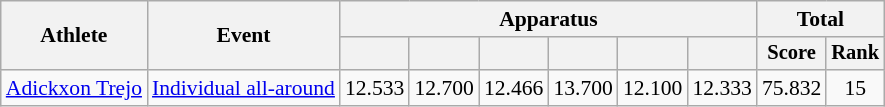<table class=wikitable style=font-size:90%;text-align:center>
<tr>
<th rowspan=2>Athlete</th>
<th rowspan=2>Event</th>
<th colspan=6>Apparatus</th>
<th colspan=2>Total</th>
</tr>
<tr style=font-size:95%>
<th></th>
<th></th>
<th></th>
<th></th>
<th></th>
<th></th>
<th>Score</th>
<th>Rank</th>
</tr>
<tr>
<td align=left><a href='#'>Adickxon Trejo</a></td>
<td align=left><a href='#'>Individual all-around</a></td>
<td>12.533</td>
<td>12.700</td>
<td>12.466</td>
<td>13.700</td>
<td>12.100</td>
<td>12.333</td>
<td>75.832</td>
<td>15</td>
</tr>
</table>
